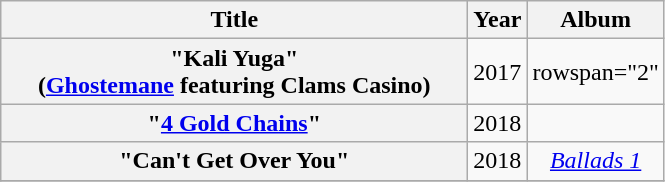<table class="wikitable plainrowheaders" style="text-align:center;">
<tr>
<th scope="col" style="width:19em;">Title</th>
<th scope="col">Year</th>
<th scope="col">Album</th>
</tr>
<tr>
<th scope="row">"Kali Yuga"<br><span>(<a href='#'>Ghostemane</a> featuring Clams Casino)</span></th>
<td>2017</td>
<td>rowspan="2" </td>
</tr>
<tr>
<th scope="row">"<a href='#'>4 Gold Chains</a>"<br></th>
<td>2018</td>
</tr>
<tr>
<th scope="row">"Can't Get Over You"<br></th>
<td>2018</td>
<td><em><a href='#'>Ballads 1</a></em></td>
</tr>
<tr>
</tr>
</table>
